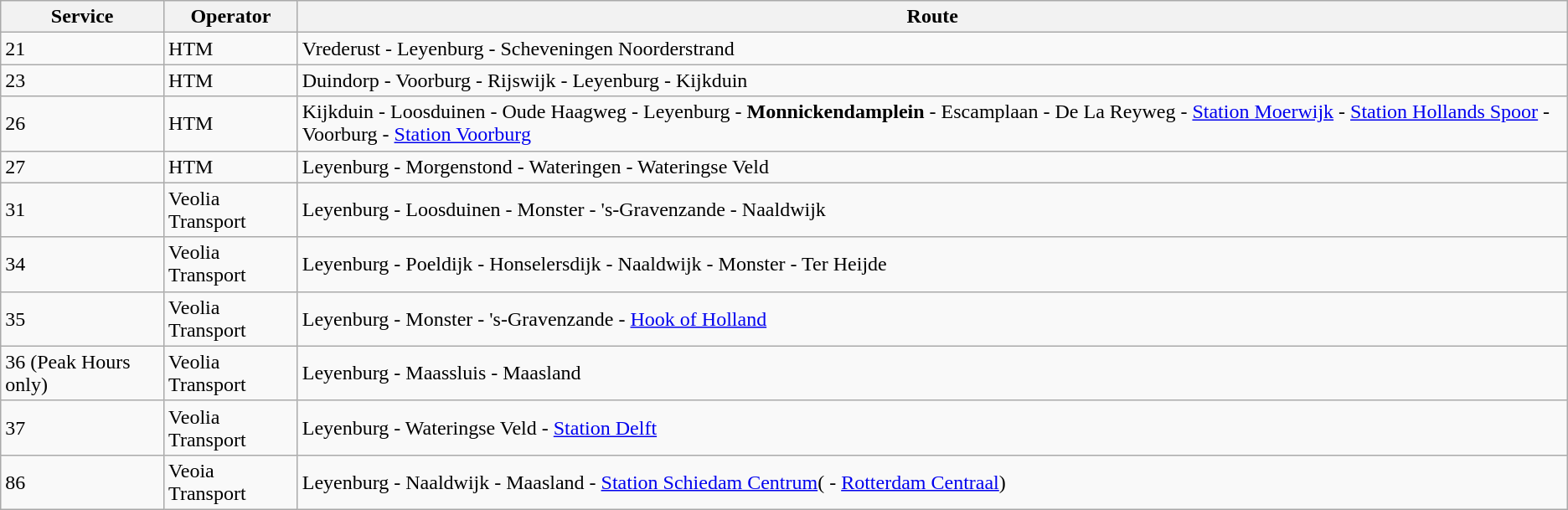<table class="wikitable vatop">
<tr>
<th>Service</th>
<th>Operator</th>
<th>Route</th>
</tr>
<tr>
<td>21</td>
<td>HTM</td>
<td>Vrederust - Leyenburg - Scheveningen Noorderstrand</td>
</tr>
<tr>
<td>23</td>
<td>HTM</td>
<td>Duindorp - Voorburg - Rijswijk - Leyenburg - Kijkduin</td>
</tr>
<tr>
<td>26</td>
<td>HTM</td>
<td>Kijkduin - Loosduinen - Oude Haagweg - Leyenburg - <strong>Monnickendamplein</strong> - Escamplaan - De La Reyweg - <a href='#'>Station Moerwijk</a> - <a href='#'>Station Hollands Spoor</a> - Voorburg - <a href='#'>Station Voorburg</a></td>
</tr>
<tr>
<td>27</td>
<td>HTM</td>
<td>Leyenburg - Morgenstond - Wateringen - Wateringse Veld</td>
</tr>
<tr>
<td>31</td>
<td>Veolia Transport</td>
<td>Leyenburg - Loosduinen - Monster - 's-Gravenzande - Naaldwijk</td>
</tr>
<tr>
<td>34</td>
<td>Veolia Transport</td>
<td>Leyenburg - Poeldijk - Honselersdijk - Naaldwijk - Monster - Ter Heijde</td>
</tr>
<tr>
<td>35</td>
<td>Veolia Transport</td>
<td>Leyenburg - Monster - 's-Gravenzande - <a href='#'>Hook of Holland</a></td>
</tr>
<tr>
<td>36 (Peak Hours only)</td>
<td>Veolia Transport</td>
<td>Leyenburg - Maassluis - Maasland</td>
</tr>
<tr>
<td>37</td>
<td>Veolia Transport</td>
<td>Leyenburg - Wateringse Veld - <a href='#'>Station Delft</a></td>
</tr>
<tr>
<td>86</td>
<td>Veoia Transport</td>
<td>Leyenburg - Naaldwijk - Maasland - <a href='#'>Station Schiedam Centrum</a>( - <a href='#'>Rotterdam Centraal</a>)</td>
</tr>
</table>
